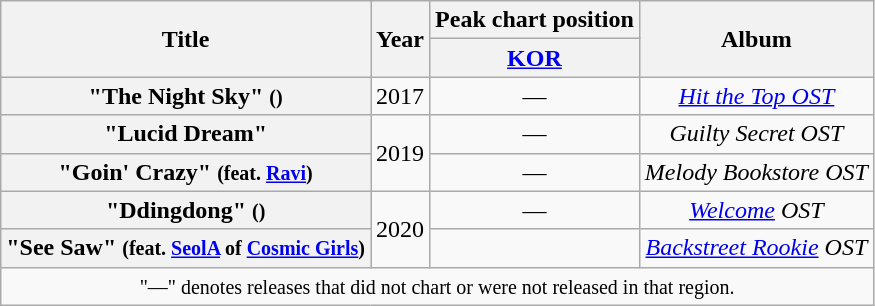<table class="wikitable plainrowheaders" style="text-align:center;">
<tr>
<th rowspan="2">Title</th>
<th rowspan="2">Year</th>
<th>Peak chart position</th>
<th rowspan="2">Album</th>
</tr>
<tr>
<th><a href='#'>KOR</a></th>
</tr>
<tr>
<th scope="row">"The Night Sky" <small>()</small></th>
<td>2017</td>
<td>—</td>
<td><a href='#'><em>Hit the Top OST</em></a></td>
</tr>
<tr>
<th scope="row">"Lucid Dream"</th>
<td rowspan="2">2019</td>
<td>—</td>
<td><em>Guilty Secret OST</em></td>
</tr>
<tr>
<th scope="row">"Goin' Crazy" <small>(feat. <a href='#'>Ravi</a>)</small></th>
<td>—</td>
<td><em>Melody Bookstore OST</em></td>
</tr>
<tr>
<th scope="row">"Ddingdong" <small>()</small></th>
<td rowspan="2">2020</td>
<td>—</td>
<td><em><a href='#'>Welcome</a> OST</em></td>
</tr>
<tr>
<th scope="row">"See Saw" <small>(feat. <a href='#'>SeolA</a> of <a href='#'>Cosmic Girls</a>)</small></th>
<td></td>
<td><em><a href='#'>Backstreet Rookie</a> OST</em></td>
</tr>
<tr>
<td colspan="5"><small>"—" denotes releases that did not chart or were not released in that region.</small></td>
</tr>
</table>
